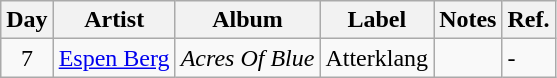<table class="wikitable" id="table_February">
<tr>
<th>Day</th>
<th>Artist</th>
<th>Album</th>
<th>Label</th>
<th>Notes</th>
<th>Ref.</th>
</tr>
<tr>
<td style="text-align:center;" rowspan="1">7</td>
<td><a href='#'>Espen Berg</a></td>
<td><em>Acres Of Blue</em></td>
<td>Atterklang</td>
<td></td>
<td>-</td>
</tr>
</table>
